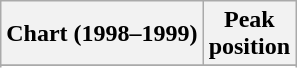<table class="wikitable sortable">
<tr>
<th>Chart (1998–1999)</th>
<th>Peak<br>position</th>
</tr>
<tr>
</tr>
<tr>
</tr>
<tr>
</tr>
<tr>
</tr>
<tr>
</tr>
<tr>
</tr>
<tr>
</tr>
<tr>
</tr>
<tr>
</tr>
<tr>
</tr>
<tr>
</tr>
<tr>
</tr>
</table>
